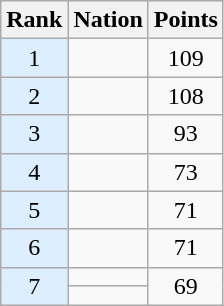<table class="wikitable sortable" style="text-align:center">
<tr>
<th>Rank</th>
<th>Nation</th>
<th>Points</th>
</tr>
<tr>
<td bgcolor = DDEEFF>1</td>
<td align=left></td>
<td>109</td>
</tr>
<tr>
<td bgcolor = DDEEFF>2</td>
<td align=left></td>
<td>108</td>
</tr>
<tr>
<td bgcolor = DDEEFF>3</td>
<td align=left></td>
<td>93</td>
</tr>
<tr>
<td bgcolor = DDEEFF>4</td>
<td align=left></td>
<td>73</td>
</tr>
<tr>
<td bgcolor = DDEEFF>5</td>
<td align=left></td>
<td>71</td>
</tr>
<tr>
<td bgcolor = DDEEFF>6</td>
<td align=left></td>
<td>71</td>
</tr>
<tr>
<td rowspan=2 bgcolor = DDEEFF>7</td>
<td align=left></td>
<td rowspan=2>69</td>
</tr>
<tr>
<td align=left></td>
</tr>
</table>
